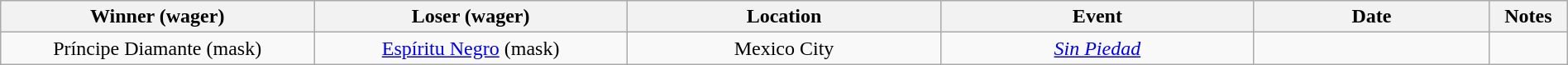<table class="wikitable sortable" width=100%  style="text-align: center">
<tr>
<th width=20% scope="col">Winner (wager)</th>
<th width=20% scope="col">Loser (wager)</th>
<th width=20% scope="col">Location</th>
<th width=20% scope="col">Event</th>
<th width=15% scope="col">Date</th>
<th class="unsortable" width=5% scope="col">Notes</th>
</tr>
<tr>
<td>Príncipe Diamante (mask)</td>
<td><a href='#'>Espíritu Negro</a> (mask)</td>
<td>Mexico City</td>
<td><em><a href='#'>Sin Piedad</a></em></td>
<td></td>
<td></td>
</tr>
</table>
